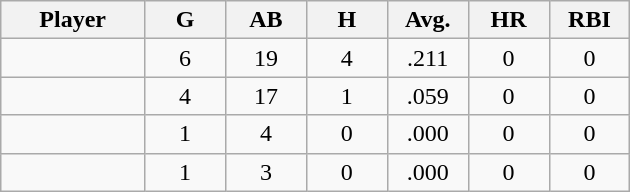<table class="wikitable sortable">
<tr>
<th bgcolor="#DDDDFF" width="16%">Player</th>
<th bgcolor="#DDDDFF" width="9%">G</th>
<th bgcolor="#DDDDFF" width="9%">AB</th>
<th bgcolor="#DDDDFF" width="9%">H</th>
<th bgcolor="#DDDDFF" width="9%">Avg.</th>
<th bgcolor="#DDDDFF" width="9%">HR</th>
<th bgcolor="#DDDDFF" width="9%">RBI</th>
</tr>
<tr align="center">
<td></td>
<td>6</td>
<td>19</td>
<td>4</td>
<td>.211</td>
<td>0</td>
<td>0</td>
</tr>
<tr align="center">
<td></td>
<td>4</td>
<td>17</td>
<td>1</td>
<td>.059</td>
<td>0</td>
<td>0</td>
</tr>
<tr align="center">
<td></td>
<td>1</td>
<td>4</td>
<td>0</td>
<td>.000</td>
<td>0</td>
<td>0</td>
</tr>
<tr align="center">
<td></td>
<td>1</td>
<td>3</td>
<td>0</td>
<td>.000</td>
<td>0</td>
<td>0</td>
</tr>
</table>
